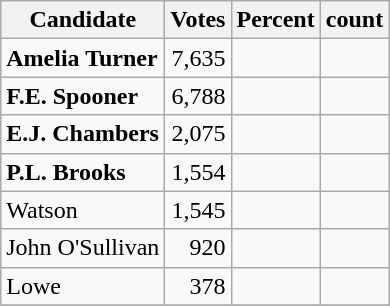<table class="wikitable">
<tr>
<th>Candidate</th>
<th>Votes</th>
<th>Percent</th>
<th>count</th>
</tr>
<tr>
<td style="font-weight:bold;">Amelia Turner</td>
<td style="text-align:right;">7,635</td>
<td style="text-align:right;"></td>
<td style="text-align:right;"></td>
</tr>
<tr>
<td style="font-weight:bold;">F.E. Spooner</td>
<td style="text-align:right;">6,788</td>
<td style="text-align:right;"></td>
<td style="text-align:right;"></td>
</tr>
<tr>
<td style="font-weight:bold;">E.J. Chambers</td>
<td style="text-align:right;">2,075</td>
<td style="text-align:right;"></td>
<td style="text-align:right;"></td>
</tr>
<tr>
<td style="font-weight:bold;">P.L. Brooks</td>
<td style="text-align:right;">1,554</td>
<td style="text-align:right;"></td>
<td style="text-align:right;"></td>
</tr>
<tr>
<td>Watson</td>
<td style="text-align:right;">1,545</td>
<td style="text-align:right;"></td>
<td style="text-align:right;"></td>
</tr>
<tr>
<td>John O'Sullivan</td>
<td style="text-align:right;">920</td>
<td style="text-align:right;"></td>
<td style="text-align:right;"></td>
</tr>
<tr>
<td>Lowe</td>
<td style="text-align:right;">378</td>
<td style="text-align:right;"></td>
<td style="text-align:right;"></td>
</tr>
<tr>
</tr>
</table>
